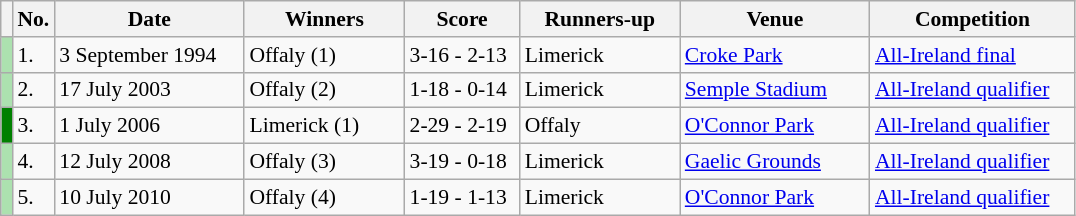<table class="wikitable" style="font-size:90%">
<tr>
<th width=1></th>
<th width=5>No.</th>
<th width=120>Date</th>
<th width=100>Winners</th>
<th width=70>Score</th>
<th width=100>Runners-up</th>
<th width=120>Venue</th>
<th width=130>Competition</th>
</tr>
<tr>
<td style="background-color:#ACE1AF"></td>
<td>1.</td>
<td>3 September 1994</td>
<td>Offaly (1)</td>
<td>3-16 - 2-13</td>
<td>Limerick</td>
<td><a href='#'>Croke Park</a></td>
<td><a href='#'>All-Ireland final</a></td>
</tr>
<tr>
<td style="background-color:#ACE1AF"></td>
<td>2.</td>
<td>17 July 2003</td>
<td>Offaly (2)</td>
<td>1-18 - 0-14</td>
<td>Limerick</td>
<td><a href='#'>Semple Stadium</a></td>
<td><a href='#'>All-Ireland qualifier</a></td>
</tr>
<tr>
<td style="background-color:#008000"></td>
<td>3.</td>
<td>1 July 2006</td>
<td>Limerick (1)</td>
<td>2-29 - 2-19</td>
<td>Offaly</td>
<td><a href='#'>O'Connor Park</a></td>
<td><a href='#'>All-Ireland qualifier</a></td>
</tr>
<tr>
<td style="background-color:#ACE1AF"></td>
<td>4.</td>
<td>12 July 2008</td>
<td>Offaly (3)</td>
<td>3-19 - 0-18</td>
<td>Limerick</td>
<td><a href='#'>Gaelic Grounds</a></td>
<td><a href='#'>All-Ireland qualifier</a></td>
</tr>
<tr>
<td style="background-color:#ACE1AF"></td>
<td>5.</td>
<td>10 July 2010</td>
<td>Offaly (4)</td>
<td>1-19 - 1-13</td>
<td>Limerick</td>
<td><a href='#'>O'Connor Park</a></td>
<td><a href='#'>All-Ireland qualifier</a></td>
</tr>
</table>
